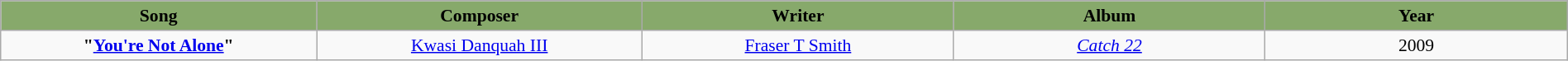<table class="wikitable" style="margin:0.5em auto; clear:both; font-size:.9em; text-align:center; width:100%">
<tr>
<th style="width:500px; background:#87a96b;"><span>Song</span></th>
<th style="width:500px; background:#87a96b;"><span>Composer</span></th>
<th style="width:500px; background:#87a96b;"><span>Writer</span></th>
<th style="width:500px; background:#87a96b;"><span>Album</span></th>
<th style="width:500px; background:#87a96b;"><span>Year</span></th>
</tr>
<tr>
<td><strong>"<a href='#'>You're Not Alone</a>"</strong></td>
<td><a href='#'>Kwasi Danquah III</a></td>
<td><a href='#'>Fraser T Smith</a></td>
<td><em><a href='#'>Catch 22</a></em></td>
<td>2009</td>
</tr>
</table>
